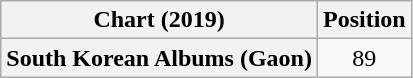<table class="wikitable plainrowheaders" style="text-align:center">
<tr>
<th scope="col">Chart (2019)</th>
<th scope="col">Position</th>
</tr>
<tr>
<th scope="row">South Korean Albums (Gaon)</th>
<td>89</td>
</tr>
</table>
